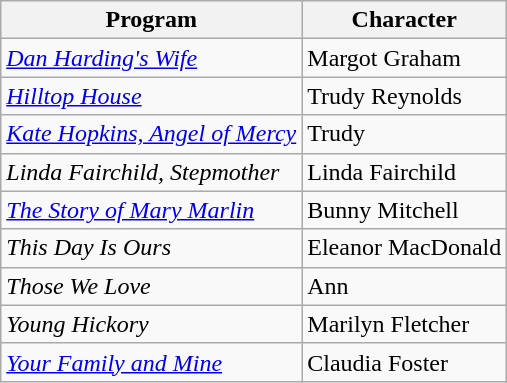<table class="wikitable">
<tr>
<th>Program</th>
<th>Character</th>
</tr>
<tr>
<td><em><a href='#'>Dan Harding's Wife</a></em></td>
<td>Margot Graham</td>
</tr>
<tr>
<td><em><a href='#'>Hilltop House</a></em></td>
<td>Trudy Reynolds</td>
</tr>
<tr>
<td><em><a href='#'>Kate Hopkins, Angel of Mercy</a></em></td>
<td>Trudy</td>
</tr>
<tr>
<td><em>Linda Fairchild, Stepmother</em></td>
<td>Linda Fairchild</td>
</tr>
<tr>
<td><em><a href='#'>The Story of Mary Marlin</a></em></td>
<td>Bunny Mitchell</td>
</tr>
<tr>
<td><em>This Day Is Ours</em></td>
<td>Eleanor MacDonald</td>
</tr>
<tr>
<td><em>Those We Love</em></td>
<td>Ann</td>
</tr>
<tr>
<td><em>Young Hickory</em></td>
<td>Marilyn Fletcher</td>
</tr>
<tr>
<td><em><a href='#'>Your Family and Mine</a></em></td>
<td>Claudia Foster</td>
</tr>
</table>
